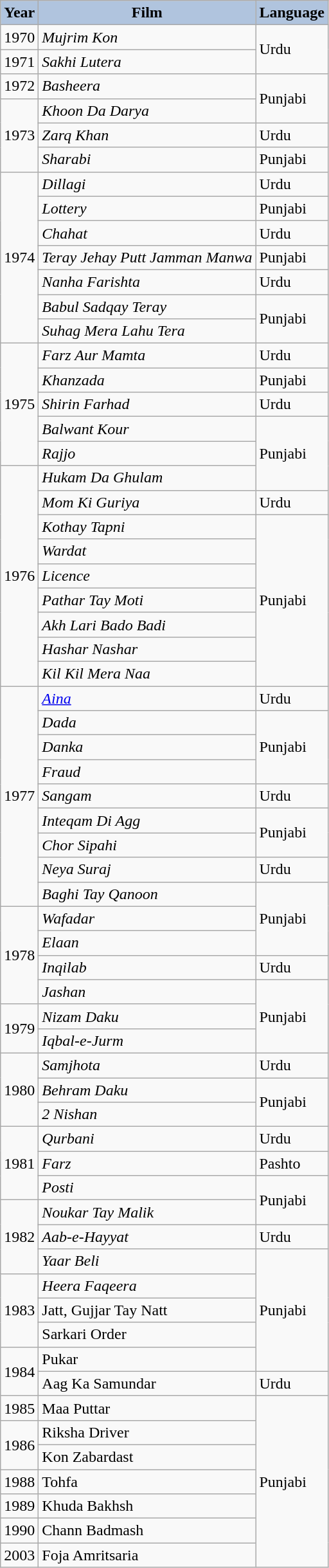<table class="wikitable sortable plainrowheaders">
<tr>
<th style="background:#B0C4DE;">Year</th>
<th style="background:#B0C4DE;">Film</th>
<th style="background:#B0C4DE;">Language</th>
</tr>
<tr>
<td>1970</td>
<td><em>Mujrim Kon</em></td>
<td rowspan="2">Urdu</td>
</tr>
<tr>
<td>1971</td>
<td><em>Sakhi Lutera</em></td>
</tr>
<tr>
<td>1972</td>
<td><em>Basheera</em></td>
<td rowspan="2">Punjabi</td>
</tr>
<tr>
<td rowspan="3">1973</td>
<td><em>Khoon Da Darya</em></td>
</tr>
<tr>
<td><em>Zarq Khan</em></td>
<td>Urdu</td>
</tr>
<tr>
<td><em>Sharabi</em></td>
<td>Punjabi</td>
</tr>
<tr>
<td rowspan="7">1974</td>
<td><em>Dillagi</em></td>
<td>Urdu</td>
</tr>
<tr>
<td><em>Lottery</em></td>
<td>Punjabi</td>
</tr>
<tr>
<td><em>Chahat</em></td>
<td>Urdu</td>
</tr>
<tr>
<td><em>Teray Jehay Putt Jamman Manwa</em></td>
<td>Punjabi</td>
</tr>
<tr>
<td><em>Nanha Farishta</em></td>
<td>Urdu</td>
</tr>
<tr>
<td><em>Babul Sadqay Teray</em></td>
<td rowspan="2">Punjabi</td>
</tr>
<tr>
<td><em>Suhag Mera Lahu Tera</em></td>
</tr>
<tr>
<td rowspan="5">1975</td>
<td><em>Farz Aur Mamta</em></td>
<td>Urdu</td>
</tr>
<tr>
<td><em>Khanzada</em></td>
<td>Punjabi</td>
</tr>
<tr>
<td><em>Shirin Farhad</em></td>
<td>Urdu</td>
</tr>
<tr>
<td><em>Balwant Kour</em></td>
<td rowspan="3">Punjabi</td>
</tr>
<tr>
<td><em>Rajjo</em></td>
</tr>
<tr>
<td rowspan="9">1976</td>
<td><em>Hukam Da Ghulam</em></td>
</tr>
<tr>
<td><em>Mom Ki Guriya</em></td>
<td>Urdu</td>
</tr>
<tr>
<td><em>Kothay Tapni</em></td>
<td rowspan="7">Punjabi</td>
</tr>
<tr>
<td><em>Wardat</em></td>
</tr>
<tr>
<td><em>Licence</em></td>
</tr>
<tr>
<td><em>Pathar Tay Moti</em></td>
</tr>
<tr>
<td><em>Akh Lari Bado Badi</em></td>
</tr>
<tr>
<td><em>Hashar Nashar</em></td>
</tr>
<tr>
<td><em>Kil Kil Mera Naa</em></td>
</tr>
<tr>
<td rowspan="9">1977</td>
<td><em><a href='#'>Aina</a></em></td>
<td>Urdu</td>
</tr>
<tr>
<td><em>Dada</em></td>
<td rowspan="3">Punjabi</td>
</tr>
<tr>
<td><em>Danka</em></td>
</tr>
<tr>
<td><em>Fraud</em></td>
</tr>
<tr>
<td><em>Sangam</em></td>
<td>Urdu</td>
</tr>
<tr>
<td><em>Inteqam Di Agg</em></td>
<td rowspan="2">Punjabi</td>
</tr>
<tr>
<td><em>Chor Sipahi</em></td>
</tr>
<tr>
<td><em>Neya Suraj</em></td>
<td>Urdu</td>
</tr>
<tr>
<td><em>Baghi Tay Qanoon</em></td>
<td rowspan="3">Punjabi</td>
</tr>
<tr>
<td rowspan="4">1978</td>
<td><em>Wafadar</em></td>
</tr>
<tr>
<td><em>Elaan</em></td>
</tr>
<tr>
<td><em>Inqilab</em></td>
<td>Urdu</td>
</tr>
<tr>
<td><em>Jashan</em></td>
<td rowspan="3">Punjabi</td>
</tr>
<tr>
<td rowspan="2">1979</td>
<td><em>Nizam Daku</em></td>
</tr>
<tr>
<td><em>Iqbal-e-Jurm</em></td>
</tr>
<tr>
<td rowspan="3">1980</td>
<td><em>Samjhota</em></td>
<td>Urdu</td>
</tr>
<tr>
<td><em>Behram Daku</em></td>
<td rowspan="2">Punjabi</td>
</tr>
<tr>
<td><em>2 Nishan</em></td>
</tr>
<tr>
<td rowspan="3">1981</td>
<td><em>Qurbani</em></td>
<td>Urdu</td>
</tr>
<tr>
<td><em>Farz</em></td>
<td>Pashto</td>
</tr>
<tr>
<td><em>Posti</em></td>
<td rowspan="2">Punjabi</td>
</tr>
<tr>
<td rowspan="3">1982</td>
<td><em>Noukar Tay Malik</em></td>
</tr>
<tr>
<td><em>Aab-e-Hayyat</em></td>
<td>Urdu</td>
</tr>
<tr>
<td><em>Yaar Beli</em></td>
<td rowspan="5">Punjabi</td>
</tr>
<tr>
<td rowspan="3">1983</td>
<td><em>Heera Faqeera</td>
</tr>
<tr>
<td></em>Jatt, Gujjar Tay Natt<em></td>
</tr>
<tr>
<td></em>Sarkari Order<em></td>
</tr>
<tr>
<td rowspan="2">1984</td>
<td></em>Pukar<em></td>
</tr>
<tr>
<td></em>Aag Ka Samundar<em></td>
<td>Urdu</td>
</tr>
<tr>
<td>1985</td>
<td></em>Maa Puttar<em></td>
<td rowspan="7">Punjabi</td>
</tr>
<tr>
<td rowspan="2">1986</td>
<td></em>Riksha Driver<em></td>
</tr>
<tr>
<td></em>Kon Zabardast<em></td>
</tr>
<tr>
<td>1988</td>
<td></em>Tohfa<em></td>
</tr>
<tr>
<td>1989</td>
<td></em>Khuda Bakhsh<em></td>
</tr>
<tr>
<td>1990</td>
<td></em>Chann Badmash<em></td>
</tr>
<tr>
<td>2003</td>
<td></em>Foja Amritsaria<em></td>
</tr>
</table>
